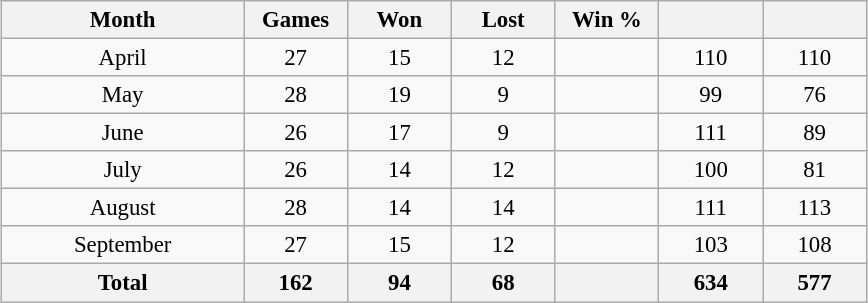<table class="wikitable" style="font-size:95%; text-align:center; width:38em;margin:0.5em auto;">
<tr>
<th width="28%">Month</th>
<th width="12%">Games</th>
<th width="12%">Won</th>
<th width="12%">Lost</th>
<th width="12%">Win %</th>
<th width="12%"></th>
<th width="12%"></th>
</tr>
<tr>
<td>April</td>
<td>27</td>
<td>15</td>
<td>12</td>
<td></td>
<td>110</td>
<td>110</td>
</tr>
<tr>
<td>May</td>
<td>28</td>
<td>19</td>
<td>9</td>
<td></td>
<td>99</td>
<td>76</td>
</tr>
<tr>
<td>June</td>
<td>26</td>
<td>17</td>
<td>9</td>
<td></td>
<td>111</td>
<td>89</td>
</tr>
<tr>
<td>July</td>
<td>26</td>
<td>14</td>
<td>12</td>
<td></td>
<td>100</td>
<td>81</td>
</tr>
<tr>
<td>August</td>
<td>28</td>
<td>14</td>
<td>14</td>
<td></td>
<td>111</td>
<td>113</td>
</tr>
<tr>
<td>September</td>
<td>27</td>
<td>15</td>
<td>12</td>
<td></td>
<td>103</td>
<td>108</td>
</tr>
<tr>
<th>Total</th>
<th>162</th>
<th>94</th>
<th>68</th>
<th></th>
<th>634</th>
<th>577</th>
</tr>
</table>
